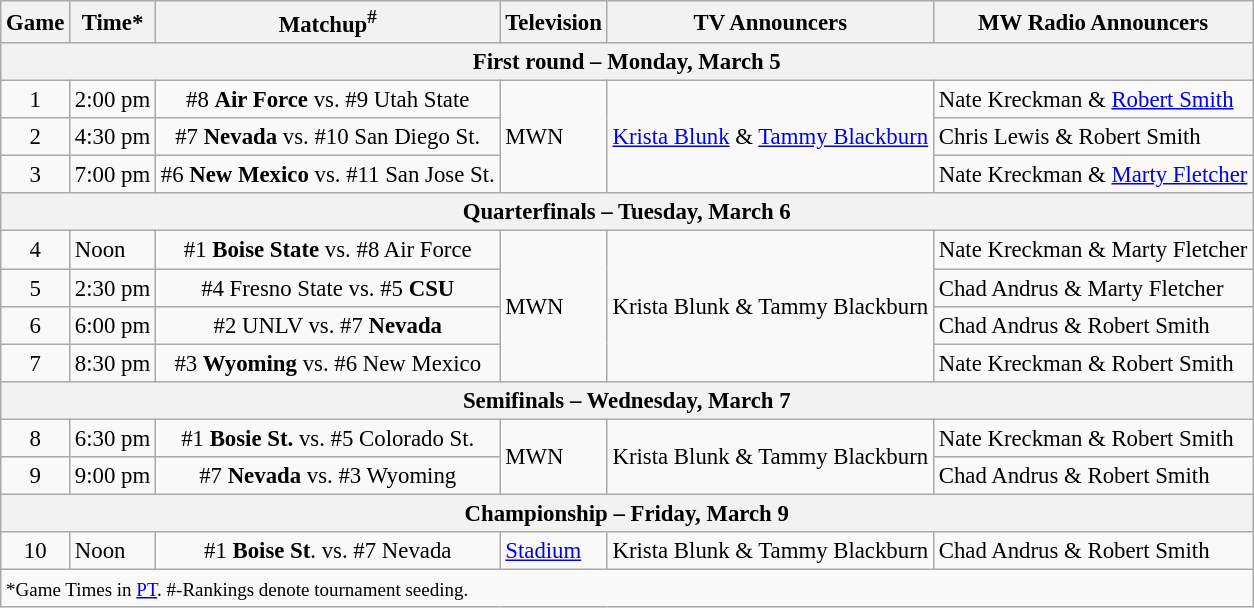<table class="wikitable" style="font-size: 95%">
<tr align="center">
<th>Game</th>
<th>Time*</th>
<th>Matchup<sup>#</sup></th>
<th>Television</th>
<th>TV Announcers</th>
<th>MW Radio Announcers</th>
</tr>
<tr>
<th colspan=7>First round – Monday, March 5</th>
</tr>
<tr>
<td style="text-align: center;">1</td>
<td>2:00 pm</td>
<td style="text-align: center;">#8 <strong>Air Force</strong> vs. #9 Utah State</td>
<td rowspan=3>MWN</td>
<td rowspan=3><a href='#'>Krista Blunk</a> & <a href='#'>Tammy Blackburn</a></td>
<td>Nate Kreckman & <a href='#'>Robert Smith</a></td>
</tr>
<tr>
<td style="text-align: center;">2</td>
<td>4:30 pm</td>
<td style="text-align: center;">#7 <strong>Nevada</strong> vs. #10 San Diego St.</td>
<td>Chris Lewis & Robert Smith</td>
</tr>
<tr>
<td style="text-align: center;">3</td>
<td>7:00 pm</td>
<td style="text-align: center;">#6 <strong>New Mexico</strong> vs. #11 San Jose St.</td>
<td>Nate Kreckman & <a href='#'>Marty Fletcher</a></td>
</tr>
<tr>
<th colspan=7>Quarterfinals – Tuesday, March 6</th>
</tr>
<tr>
<td style="text-align: center;">4</td>
<td>Noon</td>
<td style="text-align: center;">#1 <strong>Boise State</strong> vs. #8 Air Force</td>
<td rowspan=4>MWN</td>
<td rowspan=4>Krista Blunk & Tammy Blackburn</td>
<td>Nate Kreckman & Marty Fletcher</td>
</tr>
<tr>
<td style="text-align: center;">5</td>
<td>2:30 pm</td>
<td style="text-align: center;">#4 Fresno State  vs. #5 <strong>CSU</strong></td>
<td>Chad Andrus & Marty Fletcher</td>
</tr>
<tr>
<td style="text-align: center;">6</td>
<td>6:00 pm</td>
<td style="text-align: center;">#2 UNLV vs. #7 <strong>Nevada</strong></td>
<td>Chad Andrus & Robert Smith</td>
</tr>
<tr>
<td style="text-align: center;">7</td>
<td>8:30 pm</td>
<td style="text-align: center;">#3 <strong>Wyoming</strong> vs. #6 New Mexico</td>
<td>Nate Kreckman & Robert Smith</td>
</tr>
<tr>
<th colspan=7>Semifinals – Wednesday, March 7</th>
</tr>
<tr>
<td style="text-align: center;">8</td>
<td>6:30 pm</td>
<td style="text-align: center;">#1 <strong>Bosie St.</strong> vs. #5 Colorado St.</td>
<td rowspan=2>MWN</td>
<td rowspan=2>Krista Blunk & Tammy Blackburn</td>
<td>Nate Kreckman & Robert Smith</td>
</tr>
<tr>
<td style="text-align: center;">9</td>
<td>9:00 pm</td>
<td style="text-align: center;">#7 <strong>Nevada</strong> vs. #3 Wyoming</td>
<td>Chad Andrus & Robert Smith</td>
</tr>
<tr>
<th colspan=7>Championship – Friday, March 9</th>
</tr>
<tr>
<td style="text-align: center;">10</td>
<td>Noon</td>
<td style="text-align: center;">#1 <strong>Boise St</strong>. vs. #7 Nevada</td>
<td><a href='#'>Stadium</a></td>
<td>Krista Blunk & Tammy Blackburn</td>
<td>Chad Andrus & Robert Smith</td>
</tr>
<tr>
<td colspan=6><small>*Game Times in <a href='#'>PT</a>. #-Rankings denote tournament seeding.</small></td>
</tr>
</table>
